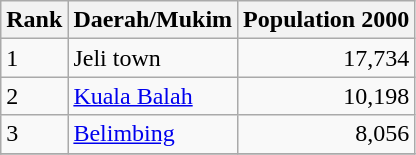<table class="wikitable" style="text-align:right; margin-right:60px">
<tr>
<th>Rank</th>
<th>Daerah/Mukim</th>
<th>Population 2000</th>
</tr>
<tr>
<td align=left>1</td>
<td align=left>Jeli town</td>
<td>17,734</td>
</tr>
<tr>
<td align=left>2</td>
<td align=left><a href='#'>Kuala Balah</a></td>
<td>10,198</td>
</tr>
<tr>
<td align=left>3</td>
<td align=left><a href='#'>Belimbing</a></td>
<td>8,056</td>
</tr>
<tr>
</tr>
</table>
